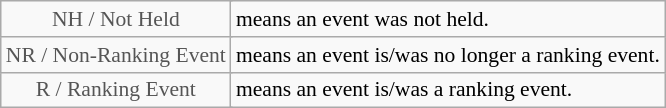<table class="wikitable" style="font-size:90%">
<tr>
<td style="text-align:center; color:#555555;" colspan="4">NH / Not Held</td>
<td>means an event was not held.</td>
</tr>
<tr>
<td style="text-align:center; color:#555555;" colspan="4">NR / Non-Ranking Event</td>
<td>means an event is/was no longer a ranking event.</td>
</tr>
<tr>
<td style="text-align:center; color:#555555;" colspan="4">R / Ranking Event</td>
<td>means an event is/was a ranking event.</td>
</tr>
</table>
